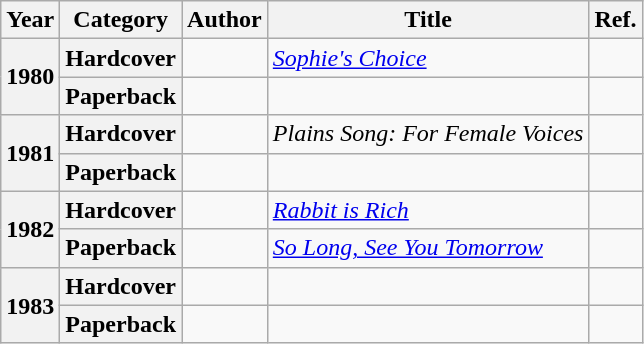<table class="wikitable sortable mw-collapsible">
<tr>
<th>Year</th>
<th>Category</th>
<th>Author</th>
<th>Title</th>
<th>Ref.</th>
</tr>
<tr>
<th rowspan="2">1980</th>
<th>Hardcover</th>
<td></td>
<td><em><a href='#'>Sophie's Choice</a></em></td>
<td></td>
</tr>
<tr>
<th>Paperback</th>
<td></td>
<td><em></em></td>
<td></td>
</tr>
<tr>
<th rowspan="2">1981</th>
<th>Hardcover</th>
<td></td>
<td><em>Plains Song: For Female Voices</em></td>
<td></td>
</tr>
<tr>
<th>Paperback</th>
<td></td>
<td><em></em></td>
<td></td>
</tr>
<tr>
<th rowspan="2">1982</th>
<th>Hardcover</th>
<td></td>
<td><em><a href='#'>Rabbit is Rich</a></em></td>
<td></td>
</tr>
<tr>
<th>Paperback</th>
<td></td>
<td><em><a href='#'>So Long, See You Tomorrow</a></em></td>
<td></td>
</tr>
<tr>
<th rowspan="2">1983</th>
<th>Hardcover</th>
<td></td>
<td><em></em></td>
<td></td>
</tr>
<tr>
<th>Paperback</th>
<td></td>
<td><em></em></td>
<td></td>
</tr>
</table>
